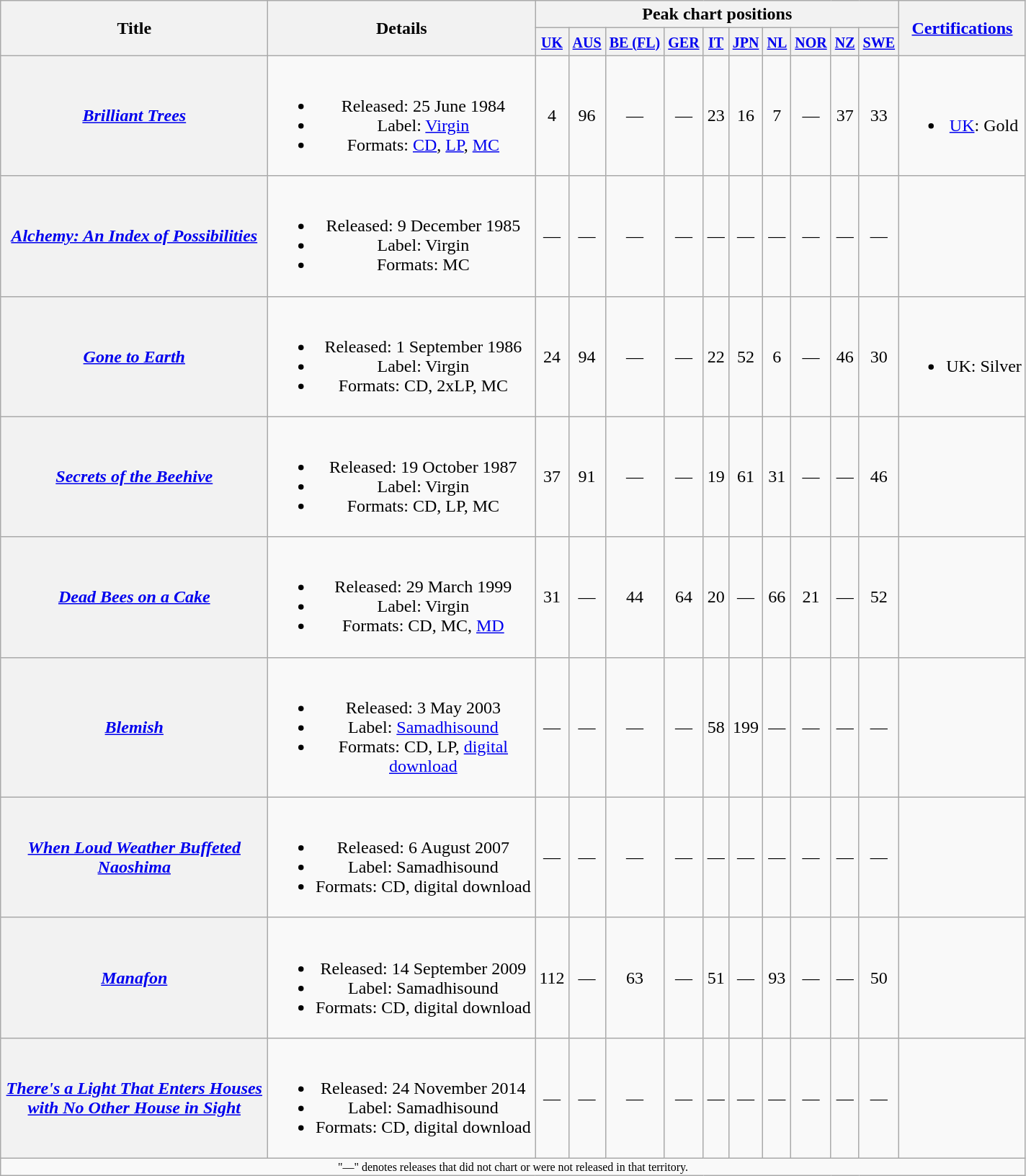<table class="wikitable plainrowheaders" style="text-align:center;">
<tr>
<th scope="col" rowspan="2" scope="col" style="width:15em;">Title</th>
<th scope="col" rowspan="2" scope="col" style="width:15em;">Details</th>
<th colspan="10">Peak chart positions</th>
<th rowspan="2"><a href='#'>Certifications</a></th>
</tr>
<tr>
<th scope="col"><small><a href='#'>UK</a></small><br></th>
<th scope="col"><small><a href='#'>AUS</a></small><br></th>
<th scope="col"><small><a href='#'>BE (FL)</a></small><br></th>
<th scope="col"><small><a href='#'>GER</a></small><br></th>
<th scope="col"><small><a href='#'>IT</a></small><br></th>
<th scope="col"><small><a href='#'>JPN</a></small><br></th>
<th scope="col"><small><a href='#'>NL</a></small><br></th>
<th scope="col"><small><a href='#'>NOR</a></small><br></th>
<th scope="col"><small><a href='#'>NZ</a></small><br></th>
<th scope="col"><small><a href='#'>SWE</a></small><br></th>
</tr>
<tr>
<th scope="row"><em><a href='#'>Brilliant Trees</a></em></th>
<td><br><ul><li>Released: 25 June 1984</li><li>Label: <a href='#'>Virgin</a></li><li>Formats: <a href='#'>CD</a>, <a href='#'>LP</a>, <a href='#'>MC</a></li></ul></td>
<td>4</td>
<td style="text-align:center;">96</td>
<td>—</td>
<td>—</td>
<td>23</td>
<td>16</td>
<td>7</td>
<td>—</td>
<td>37</td>
<td>33</td>
<td><br><ul><li><a href='#'>UK</a>: Gold</li></ul></td>
</tr>
<tr>
<th scope="row"><em><a href='#'>Alchemy: An Index of Possibilities</a></em></th>
<td><br><ul><li>Released: 9 December 1985</li><li>Label: Virgin</li><li>Formats: MC</li></ul></td>
<td>—</td>
<td>—</td>
<td>—</td>
<td>—</td>
<td>—</td>
<td>—</td>
<td>—</td>
<td>—</td>
<td>—</td>
<td>—</td>
<td></td>
</tr>
<tr>
<th scope="row"><em><a href='#'>Gone to Earth</a></em></th>
<td><br><ul><li>Released: 1 September 1986</li><li>Label: Virgin</li><li>Formats: CD, 2xLP, MC</li></ul></td>
<td>24</td>
<td>94</td>
<td>—</td>
<td>—</td>
<td>22</td>
<td>52</td>
<td>6</td>
<td>—</td>
<td>46</td>
<td>30</td>
<td><br><ul><li>UK: Silver</li></ul></td>
</tr>
<tr>
<th scope="row"><em><a href='#'>Secrets of the Beehive</a></em></th>
<td><br><ul><li>Released: 19 October 1987</li><li>Label: Virgin</li><li>Formats: CD, LP, MC</li></ul></td>
<td>37</td>
<td>91</td>
<td>—</td>
<td>—</td>
<td>19</td>
<td>61</td>
<td>31</td>
<td>—</td>
<td>—</td>
<td>46</td>
<td></td>
</tr>
<tr>
<th scope="row"><em><a href='#'>Dead Bees on a Cake</a></em></th>
<td><br><ul><li>Released: 29 March 1999</li><li>Label: Virgin</li><li>Formats: CD, MC, <a href='#'>MD</a></li></ul></td>
<td>31</td>
<td>—</td>
<td>44</td>
<td>64</td>
<td>20</td>
<td>—</td>
<td>66</td>
<td>21</td>
<td>—</td>
<td>52</td>
<td></td>
</tr>
<tr>
<th scope="row"><em><a href='#'>Blemish</a></em></th>
<td><br><ul><li>Released: 3 May 2003</li><li>Label: <a href='#'>Samadhisound</a></li><li>Formats: CD, LP, <a href='#'>digital download</a></li></ul></td>
<td>—</td>
<td>—</td>
<td>—</td>
<td>—</td>
<td>58</td>
<td>199</td>
<td>—</td>
<td>—</td>
<td>—</td>
<td>—</td>
<td></td>
</tr>
<tr>
<th scope="row"><em><a href='#'>When Loud Weather Buffeted Naoshima</a></em></th>
<td><br><ul><li>Released: 6 August 2007</li><li>Label: Samadhisound</li><li>Formats: CD, digital download</li></ul></td>
<td>—</td>
<td>—</td>
<td>—</td>
<td>—</td>
<td>—</td>
<td>—</td>
<td>—</td>
<td>—</td>
<td>—</td>
<td>—</td>
<td></td>
</tr>
<tr>
<th scope="row"><em><a href='#'>Manafon</a></em></th>
<td><br><ul><li>Released: 14 September 2009</li><li>Label: Samadhisound</li><li>Formats: CD, digital download</li></ul></td>
<td>112</td>
<td>—</td>
<td>63</td>
<td>—</td>
<td>51</td>
<td>—</td>
<td>93</td>
<td>—</td>
<td>—</td>
<td>50</td>
<td></td>
</tr>
<tr>
<th scope="row"><em><a href='#'>There's a Light That Enters Houses with No Other House in Sight</a></em></th>
<td><br><ul><li>Released: 24 November 2014</li><li>Label: Samadhisound</li><li>Formats: CD, digital download</li></ul></td>
<td>—</td>
<td>—</td>
<td>—</td>
<td>—</td>
<td>—</td>
<td>—</td>
<td>—</td>
<td>—</td>
<td>—</td>
<td>—</td>
<td></td>
</tr>
<tr>
<td colspan="13" style="font-size:8pt">"—" denotes releases that did not chart or were not released in that territory.</td>
</tr>
</table>
